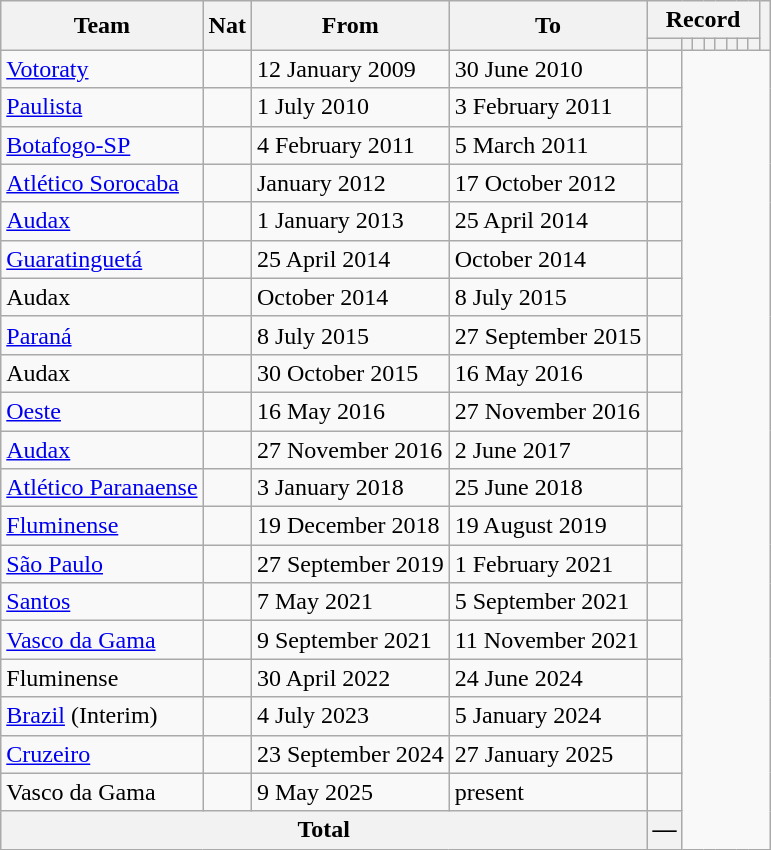<table class="wikitable" style="text-align: center">
<tr>
<th rowspan="2">Team</th>
<th rowspan="2">Nat</th>
<th rowspan="2">From</th>
<th rowspan="2">To</th>
<th colspan="8">Record</th>
<th rowspan=2></th>
</tr>
<tr>
<th></th>
<th></th>
<th></th>
<th></th>
<th></th>
<th></th>
<th></th>
<th></th>
</tr>
<tr>
<td align=left><a href='#'>Votoraty</a></td>
<td></td>
<td align=left>12 January 2009</td>
<td align=left>30 June 2010<br></td>
<td></td>
</tr>
<tr>
<td align=left><a href='#'>Paulista</a></td>
<td></td>
<td align=left>1 July 2010</td>
<td align=left>3 February 2011<br></td>
<td></td>
</tr>
<tr>
<td align=left><a href='#'>Botafogo-SP</a></td>
<td></td>
<td align=left>4 February 2011</td>
<td align=left>5 March 2011<br></td>
<td></td>
</tr>
<tr>
<td align=left><a href='#'>Atlético Sorocaba</a></td>
<td></td>
<td align=left>January 2012</td>
<td align=left>17 October 2012<br></td>
<td></td>
</tr>
<tr>
<td align=left><a href='#'>Audax</a></td>
<td></td>
<td align=left>1 January 2013</td>
<td align=left>25 April 2014<br></td>
<td></td>
</tr>
<tr>
<td align=left><a href='#'>Guaratinguetá</a></td>
<td></td>
<td align=left>25 April 2014</td>
<td align=left>October 2014<br></td>
<td></td>
</tr>
<tr>
<td align=left>Audax</td>
<td></td>
<td align=left>October 2014</td>
<td align=left>8 July 2015<br></td>
<td></td>
</tr>
<tr>
<td align=left><a href='#'>Paraná</a></td>
<td></td>
<td align=left>8 July 2015</td>
<td align=left>27 September 2015<br></td>
<td></td>
</tr>
<tr>
<td align=left>Audax</td>
<td></td>
<td align=left>30 October 2015</td>
<td align=left>16 May 2016<br></td>
<td></td>
</tr>
<tr>
<td align=left><a href='#'>Oeste</a></td>
<td></td>
<td align=left>16 May 2016</td>
<td align=left>27 November 2016<br></td>
<td></td>
</tr>
<tr>
<td align=left><a href='#'>Audax</a></td>
<td></td>
<td align=left>27 November 2016</td>
<td align=left>2 June 2017<br></td>
<td></td>
</tr>
<tr>
<td align=left><a href='#'>Atlético Paranaense</a></td>
<td></td>
<td align=left>3 January 2018</td>
<td align=left>25 June 2018<br></td>
<td></td>
</tr>
<tr>
<td align=left><a href='#'>Fluminense</a></td>
<td></td>
<td align=left>19 December 2018</td>
<td align=left>19 August 2019<br></td>
<td></td>
</tr>
<tr>
<td align=left><a href='#'>São Paulo</a></td>
<td></td>
<td align=left>27 September 2019</td>
<td align=left>1 February 2021<br></td>
<td></td>
</tr>
<tr>
<td align=left><a href='#'>Santos</a></td>
<td></td>
<td align=left>7 May 2021</td>
<td align=left>5 September 2021<br></td>
<td></td>
</tr>
<tr>
<td align=left><a href='#'>Vasco da Gama</a></td>
<td></td>
<td align=left>9 September 2021</td>
<td align=left>11 November 2021<br></td>
<td></td>
</tr>
<tr>
<td align=left>Fluminense</td>
<td></td>
<td align=left>30 April 2022</td>
<td align=left>24 June 2024<br></td>
<td></td>
</tr>
<tr>
<td align=left><a href='#'>Brazil</a> (Interim)</td>
<td></td>
<td align=left>4 July 2023</td>
<td align=left>5 January 2024<br></td>
<td></td>
</tr>
<tr>
<td align=left><a href='#'>Cruzeiro</a></td>
<td></td>
<td align=left>23 September 2024</td>
<td align=left>27 January 2025<br></td>
<td></td>
</tr>
<tr>
<td align=left>Vasco da Gama</td>
<td></td>
<td align=left>9 May 2025</td>
<td align=left>present<br></td>
<td></td>
</tr>
<tr>
<th colspan="4">Total<br></th>
<th>—</th>
</tr>
</table>
